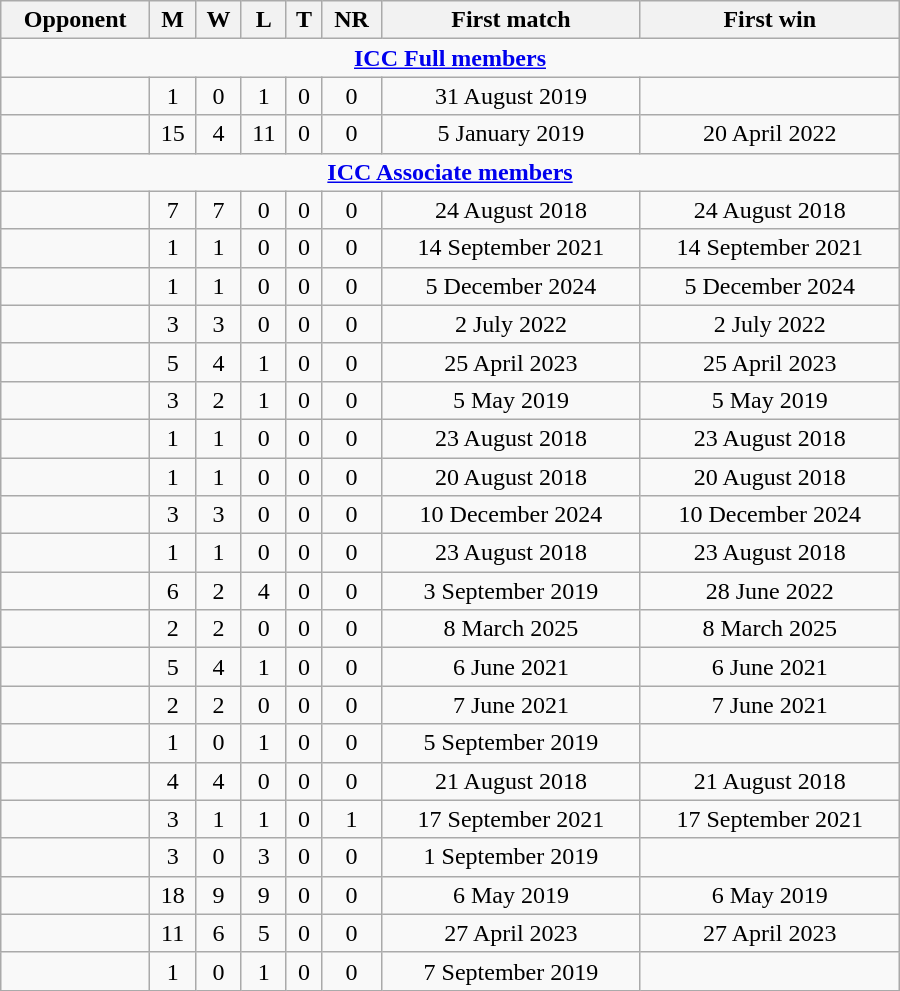<table class="wikitable" style="text-align: center; width: 600px;">
<tr>
<th>Opponent</th>
<th>M</th>
<th>W</th>
<th>L</th>
<th>T</th>
<th>NR</th>
<th>First match</th>
<th>First win</th>
</tr>
<tr>
<td colspan="8" style="text-align: center;"><strong><a href='#'>ICC Full members</a></strong></td>
</tr>
<tr>
<td align=left></td>
<td>1</td>
<td>0</td>
<td>1</td>
<td>0</td>
<td>0</td>
<td>31 August 2019</td>
<td></td>
</tr>
<tr>
<td align=left></td>
<td>15</td>
<td>4</td>
<td>11</td>
<td>0</td>
<td>0</td>
<td>5 January 2019</td>
<td>20 April 2022</td>
</tr>
<tr>
<td colspan="8" style="text-align: center;"><strong><a href='#'>ICC Associate members</a></strong></td>
</tr>
<tr>
<td align=left></td>
<td>7</td>
<td>7</td>
<td>0</td>
<td>0</td>
<td>0</td>
<td>24 August 2018</td>
<td>24 August 2018</td>
</tr>
<tr>
<td align=left></td>
<td>1</td>
<td>1</td>
<td>0</td>
<td>0</td>
<td>0</td>
<td>14 September 2021</td>
<td>14 September 2021</td>
</tr>
<tr>
<td align=left></td>
<td>1</td>
<td>1</td>
<td>0</td>
<td>0</td>
<td>0</td>
<td>5 December 2024</td>
<td>5 December 2024</td>
</tr>
<tr>
<td align=left></td>
<td>3</td>
<td>3</td>
<td>0</td>
<td>0</td>
<td>0</td>
<td>2 July 2022</td>
<td>2 July 2022</td>
</tr>
<tr>
<td align=left></td>
<td>5</td>
<td>4</td>
<td>1</td>
<td>0</td>
<td>0</td>
<td>25 April 2023</td>
<td>25 April 2023</td>
</tr>
<tr>
<td align=left></td>
<td>3</td>
<td>2</td>
<td>1</td>
<td>0</td>
<td>0</td>
<td>5 May 2019</td>
<td>5 May 2019</td>
</tr>
<tr>
<td align=left></td>
<td>1</td>
<td>1</td>
<td>0</td>
<td>0</td>
<td>0</td>
<td>23 August 2018</td>
<td>23 August 2018</td>
</tr>
<tr>
<td align=left></td>
<td>1</td>
<td>1</td>
<td>0</td>
<td>0</td>
<td>0</td>
<td>20 August 2018</td>
<td>20 August 2018</td>
</tr>
<tr>
<td align=left></td>
<td>3</td>
<td>3</td>
<td>0</td>
<td>0</td>
<td>0</td>
<td>10 December 2024</td>
<td>10 December 2024</td>
</tr>
<tr>
<td align=left></td>
<td>1</td>
<td>1</td>
<td>0</td>
<td>0</td>
<td>0</td>
<td>23 August 2018</td>
<td>23 August 2018</td>
</tr>
<tr>
<td align=left></td>
<td>6</td>
<td>2</td>
<td>4</td>
<td>0</td>
<td>0</td>
<td>3 September 2019</td>
<td>28 June 2022</td>
</tr>
<tr>
<td align=left></td>
<td>2</td>
<td>2</td>
<td>0</td>
<td>0</td>
<td>0</td>
<td>8 March 2025</td>
<td>8 March 2025</td>
</tr>
<tr>
<td align=left></td>
<td>5</td>
<td>4</td>
<td>1</td>
<td>0</td>
<td>0</td>
<td>6 June  2021</td>
<td>6 June 2021</td>
</tr>
<tr>
<td align=left></td>
<td>2</td>
<td>2</td>
<td>0</td>
<td>0</td>
<td>0</td>
<td>7 June 2021</td>
<td>7 June 2021</td>
</tr>
<tr>
<td align=left></td>
<td>1</td>
<td>0</td>
<td>1</td>
<td>0</td>
<td>0</td>
<td>5 September 2019</td>
<td></td>
</tr>
<tr>
<td align=left></td>
<td>4</td>
<td>4</td>
<td>0</td>
<td>0</td>
<td>0</td>
<td>21 August 2018</td>
<td>21 August 2018</td>
</tr>
<tr>
<td align=left></td>
<td>3</td>
<td>1</td>
<td>1</td>
<td>0</td>
<td>1</td>
<td>17 September 2021</td>
<td>17 September 2021</td>
</tr>
<tr>
<td align=left></td>
<td>3</td>
<td>0</td>
<td>3</td>
<td>0</td>
<td>0</td>
<td>1 September 2019</td>
<td></td>
</tr>
<tr>
<td align=left></td>
<td>18</td>
<td>9</td>
<td>9</td>
<td>0</td>
<td>0</td>
<td>6 May 2019</td>
<td>6 May 2019</td>
</tr>
<tr>
<td align=left></td>
<td>11</td>
<td>6</td>
<td>5</td>
<td>0</td>
<td>0</td>
<td>27 April 2023</td>
<td>27 April 2023</td>
</tr>
<tr>
<td align=left></td>
<td>1</td>
<td>0</td>
<td>1</td>
<td>0</td>
<td>0</td>
<td>7 September 2019</td>
<td></td>
</tr>
</table>
